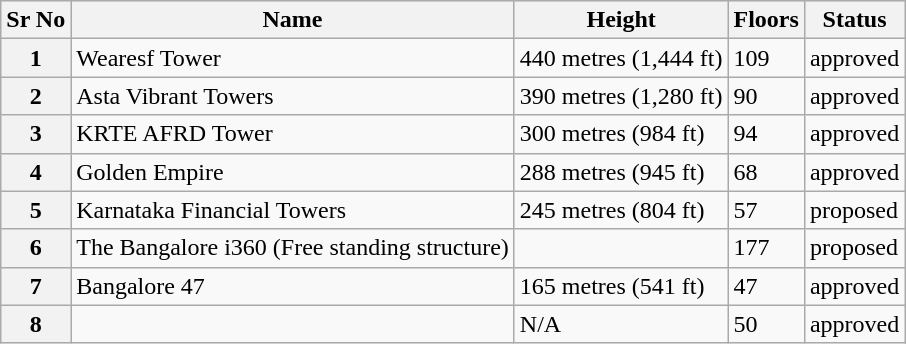<table class="wikitable sortable">
<tr style="background:#ececec;">
<th>Sr No</th>
<th>Name</th>
<th>Height</th>
<th>Floors</th>
<th>Status</th>
</tr>
<tr>
<th>1</th>
<td>Wearesf Tower</td>
<td>440 metres (1,444 ft)</td>
<td>109</td>
<td>approved</td>
</tr>
<tr>
<th>2</th>
<td>Asta Vibrant Towers</td>
<td>390 metres (1,280 ft)</td>
<td>90</td>
<td>approved</td>
</tr>
<tr>
<th>3</th>
<td>KRTE AFRD Tower</td>
<td>300 metres (984 ft)</td>
<td>94</td>
<td>approved</td>
</tr>
<tr>
<th>4</th>
<td>Golden Empire</td>
<td>288 metres (945 ft)</td>
<td>68</td>
<td>approved</td>
</tr>
<tr>
<th>5</th>
<td>Karnataka Financial Towers</td>
<td>245 metres (804 ft)</td>
<td>57</td>
<td>proposed</td>
</tr>
<tr>
<th>6</th>
<td>The Bangalore i360 (Free standing structure)</td>
<td></td>
<td>177</td>
<td>proposed</td>
</tr>
<tr>
<th>7</th>
<td>Bangalore 47</td>
<td>165 metres (541 ft)</td>
<td>47</td>
<td>approved</td>
</tr>
<tr>
<th>8</th>
<td></td>
<td>N/A</td>
<td>50</td>
<td>approved</td>
</tr>
</table>
